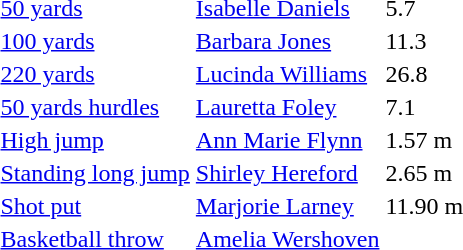<table>
<tr>
<td><a href='#'>50 yards</a></td>
<td><a href='#'>Isabelle Daniels</a></td>
<td>5.7</td>
<td></td>
<td></td>
<td></td>
<td></td>
</tr>
<tr>
<td><a href='#'>100 yards</a></td>
<td><a href='#'>Barbara Jones</a></td>
<td>11.3</td>
<td></td>
<td></td>
<td></td>
<td></td>
</tr>
<tr>
<td><a href='#'>220 yards</a></td>
<td><a href='#'>Lucinda Williams</a></td>
<td>26.8</td>
<td></td>
<td></td>
<td></td>
<td></td>
</tr>
<tr>
<td><a href='#'>50 yards hurdles</a></td>
<td><a href='#'>Lauretta Foley</a></td>
<td>7.1</td>
<td></td>
<td></td>
<td></td>
<td></td>
</tr>
<tr>
<td><a href='#'>High jump</a></td>
<td><a href='#'>Ann Marie Flynn</a></td>
<td>1.57 m</td>
<td></td>
<td></td>
<td></td>
<td></td>
</tr>
<tr>
<td><a href='#'>Standing long jump</a></td>
<td><a href='#'>Shirley Hereford</a></td>
<td>2.65 m</td>
<td></td>
<td></td>
<td></td>
<td></td>
</tr>
<tr>
<td><a href='#'>Shot put</a></td>
<td><a href='#'>Marjorie Larney</a></td>
<td>11.90 m</td>
<td></td>
<td></td>
<td></td>
<td></td>
</tr>
<tr>
<td><a href='#'>Basketball throw</a></td>
<td><a href='#'>Amelia Wershoven</a></td>
<td></td>
<td></td>
<td></td>
<td></td>
<td></td>
</tr>
</table>
